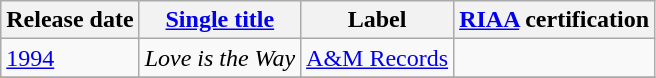<table class="wikitable">
<tr>
<th>Release date</th>
<th><a href='#'>Single title</a></th>
<th>Label</th>
<th><a href='#'>RIAA</a> certification</th>
</tr>
<tr>
<td><a href='#'>1994</a></td>
<td><em>Love is the Way</em></td>
<td><a href='#'>A&M Records</a></td>
<td></td>
</tr>
<tr>
</tr>
</table>
